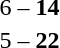<table style="text-align:center">
<tr>
<th width=200></th>
<th width=100></th>
<th width=200></th>
</tr>
<tr>
<td align=right></td>
<td>6 – <strong>14</strong></td>
<td align=left><strong></strong></td>
</tr>
<tr>
<td align=right></td>
<td>5 – <strong>22</strong></td>
<td align=left><strong></strong></td>
</tr>
</table>
